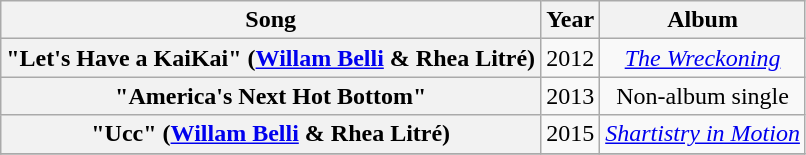<table class="wikitable plainrowheaders" style="text-align:center;" border="1">
<tr>
<th>Song</th>
<th>Year</th>
<th>Album</th>
</tr>
<tr>
<th scope="row">"Let's Have a KaiKai" <span>(<a href='#'>Willam Belli</a> & Rhea Litré)</span></th>
<td rowspan="1">2012</td>
<td rowspan="1"><em><a href='#'>The Wreckoning</a></em></td>
</tr>
<tr>
<th scope="row">"America's Next Hot Bottom"</th>
<td rowspan="1">2013</td>
<td rowspan="1">Non-album single</td>
</tr>
<tr>
<th scope="row">"Ucc" <span>(<a href='#'>Willam Belli</a> & Rhea Litré)</span></th>
<td rowspan="1">2015</td>
<td rowspan="1"><em><a href='#'>Shartistry in Motion</a></em></td>
</tr>
<tr>
</tr>
</table>
